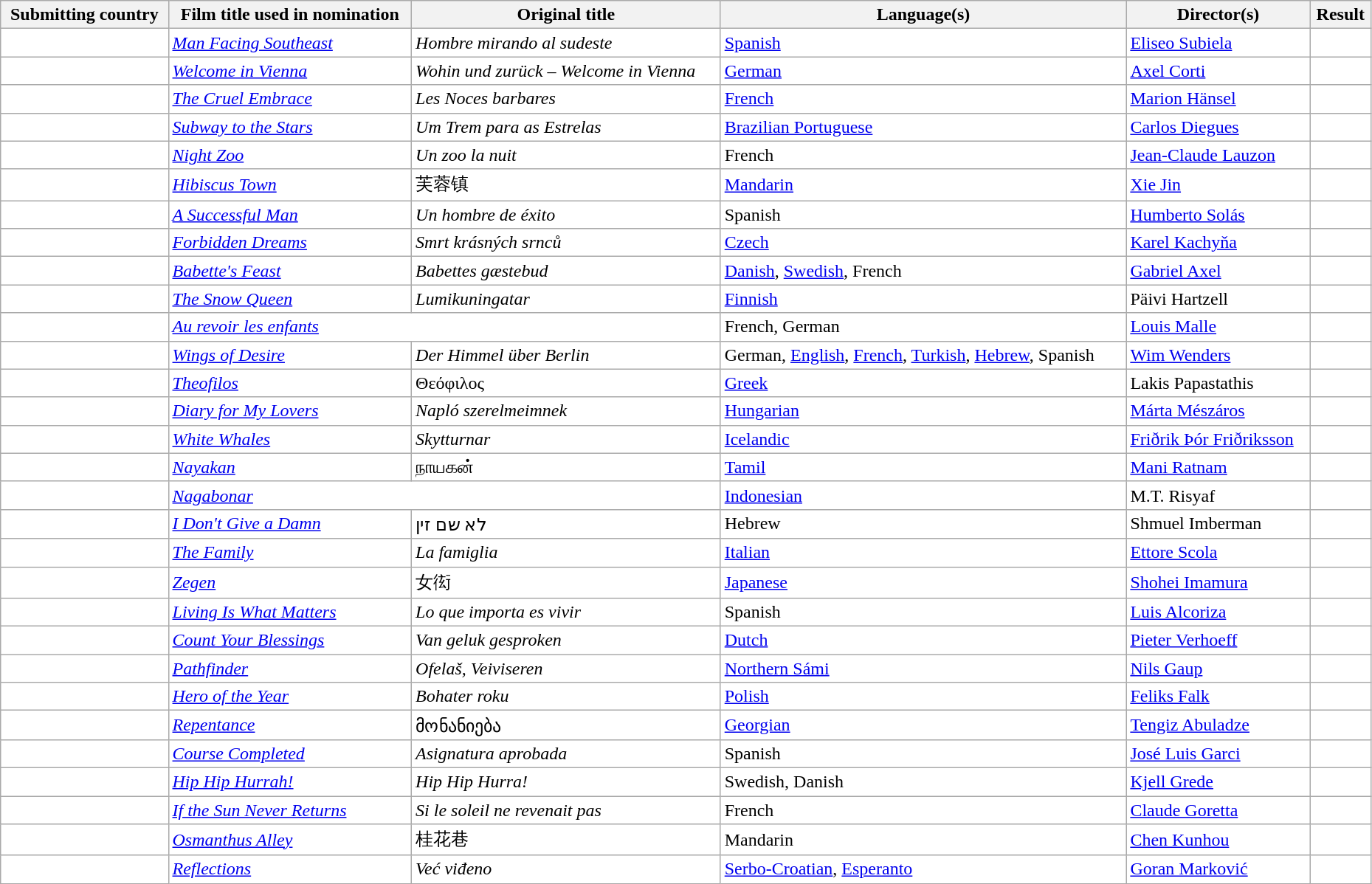<table class="wikitable sortable" width="98%" style="background:#ffffff;">
<tr>
<th>Submitting country</th>
<th>Film title used in nomination</th>
<th>Original title</th>
<th>Language(s)</th>
<th>Director(s)</th>
<th>Result</th>
</tr>
<tr>
<td></td>
<td><em><a href='#'>Man Facing Southeast</a></em></td>
<td><em>Hombre mirando al sudeste</em></td>
<td><a href='#'>Spanish</a></td>
<td><a href='#'>Eliseo Subiela</a></td>
<td></td>
</tr>
<tr>
<td></td>
<td><em><a href='#'>Welcome in Vienna</a></em></td>
<td><em>Wohin und zurück – Welcome in Vienna</em></td>
<td><a href='#'>German</a></td>
<td><a href='#'>Axel Corti</a></td>
<td></td>
</tr>
<tr>
<td></td>
<td><em><a href='#'>The Cruel Embrace</a></em></td>
<td><em>Les Noces barbares</em></td>
<td><a href='#'>French</a></td>
<td><a href='#'>Marion Hänsel</a></td>
<td></td>
</tr>
<tr>
<td></td>
<td><em><a href='#'>Subway to the Stars</a></em></td>
<td><em>Um Trem para as Estrelas</em></td>
<td><a href='#'>Brazilian Portuguese</a></td>
<td><a href='#'>Carlos Diegues</a></td>
<td></td>
</tr>
<tr>
<td></td>
<td><em><a href='#'>Night Zoo</a></em></td>
<td><em>Un zoo la nuit</em></td>
<td>French</td>
<td><a href='#'>Jean-Claude Lauzon</a></td>
<td></td>
</tr>
<tr>
<td></td>
<td><em><a href='#'>Hibiscus Town</a></em></td>
<td>芙蓉镇</td>
<td><a href='#'>Mandarin</a></td>
<td><a href='#'>Xie Jin</a></td>
<td></td>
</tr>
<tr>
<td></td>
<td><em><a href='#'>A Successful Man</a></em></td>
<td><em>Un hombre de éxito</em></td>
<td>Spanish</td>
<td><a href='#'>Humberto Solás</a></td>
<td></td>
</tr>
<tr>
<td></td>
<td><em><a href='#'>Forbidden Dreams</a></em></td>
<td><em>Smrt krásných srnců</em></td>
<td><a href='#'>Czech</a></td>
<td><a href='#'>Karel Kachyňa</a></td>
<td></td>
</tr>
<tr>
<td></td>
<td><em><a href='#'>Babette's Feast</a></em></td>
<td><em>Babettes gæstebud</em></td>
<td><a href='#'>Danish</a>, <a href='#'>Swedish</a>, French</td>
<td><a href='#'>Gabriel Axel</a></td>
<td></td>
</tr>
<tr>
<td></td>
<td><em><a href='#'>The Snow Queen</a></em></td>
<td><em>Lumikuningatar</em></td>
<td><a href='#'>Finnish</a></td>
<td>Päivi Hartzell</td>
<td></td>
</tr>
<tr>
<td></td>
<td colspan="2"><em><a href='#'>Au revoir les enfants</a></em></td>
<td>French, German</td>
<td><a href='#'>Louis Malle</a></td>
<td></td>
</tr>
<tr>
<td></td>
<td><em><a href='#'>Wings of Desire</a></em></td>
<td><em>Der Himmel über Berlin</em></td>
<td>German, <a href='#'>English</a>, <a href='#'>French</a>, <a href='#'>Turkish</a>, <a href='#'>Hebrew</a>, Spanish</td>
<td><a href='#'>Wim Wenders</a></td>
<td></td>
</tr>
<tr>
<td></td>
<td><em><a href='#'>Theofilos</a></em></td>
<td>Θεόφιλος</td>
<td><a href='#'>Greek</a></td>
<td>Lakis Papastathis</td>
<td></td>
</tr>
<tr>
<td></td>
<td><em><a href='#'>Diary for My Lovers</a></em></td>
<td><em>Napló szerelmeimnek</em></td>
<td><a href='#'>Hungarian</a></td>
<td><a href='#'>Márta Mészáros</a></td>
<td></td>
</tr>
<tr>
<td></td>
<td><em><a href='#'>White Whales</a></em></td>
<td><em>Skytturnar</em></td>
<td><a href='#'>Icelandic</a></td>
<td><a href='#'>Friðrik Þór Friðriksson</a></td>
<td></td>
</tr>
<tr>
<td></td>
<td><em><a href='#'>Nayakan</a></em></td>
<td>நாயகன்</td>
<td><a href='#'>Tamil</a></td>
<td><a href='#'>Mani Ratnam</a></td>
<td></td>
</tr>
<tr>
<td></td>
<td colspan="2"><em><a href='#'>Nagabonar</a></em></td>
<td><a href='#'>Indonesian</a></td>
<td>M.T. Risyaf</td>
<td></td>
</tr>
<tr>
<td></td>
<td><em><a href='#'>I Don't Give a Damn</a></em></td>
<td>לא שם זין</td>
<td>Hebrew</td>
<td>Shmuel Imberman</td>
<td></td>
</tr>
<tr>
<td></td>
<td><em><a href='#'>The Family</a></em></td>
<td><em>La famiglia</em></td>
<td><a href='#'>Italian</a></td>
<td><a href='#'>Ettore Scola</a></td>
<td></td>
</tr>
<tr>
<td></td>
<td><em><a href='#'>Zegen</a></em></td>
<td>女衒</td>
<td><a href='#'>Japanese</a></td>
<td><a href='#'>Shohei Imamura</a></td>
<td></td>
</tr>
<tr>
<td></td>
<td><em><a href='#'>Living Is What Matters</a></em></td>
<td><em>Lo que importa es vivir</em></td>
<td>Spanish</td>
<td><a href='#'>Luis Alcoriza</a></td>
<td></td>
</tr>
<tr>
<td></td>
<td><em><a href='#'>Count Your Blessings</a></em></td>
<td><em>Van geluk gesproken</em></td>
<td><a href='#'>Dutch</a></td>
<td><a href='#'>Pieter Verhoeff</a></td>
<td></td>
</tr>
<tr>
<td></td>
<td><em><a href='#'>Pathfinder</a></em></td>
<td><em>Ofelaš, Veiviseren</em></td>
<td><a href='#'>Northern Sámi</a></td>
<td><a href='#'>Nils Gaup</a></td>
<td></td>
</tr>
<tr>
<td></td>
<td><em><a href='#'>Hero of the Year</a></em></td>
<td><em>Bohater roku</em></td>
<td><a href='#'>Polish</a></td>
<td><a href='#'>Feliks Falk</a></td>
<td></td>
</tr>
<tr>
<td></td>
<td><em><a href='#'>Repentance</a></em></td>
<td>მონანიება</td>
<td><a href='#'>Georgian</a></td>
<td><a href='#'>Tengiz Abuladze</a></td>
<td></td>
</tr>
<tr>
<td></td>
<td><em><a href='#'>Course Completed</a></em></td>
<td><em>Asignatura aprobada</em></td>
<td>Spanish</td>
<td><a href='#'>José Luis Garci</a></td>
<td></td>
</tr>
<tr>
<td></td>
<td><em><a href='#'>Hip Hip Hurrah!</a></em></td>
<td><em>Hip Hip Hurra!</em></td>
<td>Swedish, Danish</td>
<td><a href='#'>Kjell Grede</a></td>
<td></td>
</tr>
<tr>
<td></td>
<td><em><a href='#'>If the Sun Never Returns</a></em></td>
<td><em>Si le soleil ne revenait pas</em></td>
<td>French</td>
<td><a href='#'>Claude Goretta</a></td>
<td></td>
</tr>
<tr>
<td></td>
<td><em><a href='#'>Osmanthus Alley</a></em></td>
<td>桂花巷</td>
<td>Mandarin</td>
<td><a href='#'>Chen Kunhou</a></td>
<td></td>
</tr>
<tr>
<td></td>
<td><em><a href='#'>Reflections</a></em></td>
<td><em>Već viđeno</em></td>
<td><a href='#'>Serbo-Croatian</a>, <a href='#'>Esperanto</a></td>
<td><a href='#'>Goran Marković</a></td>
<td></td>
</tr>
</table>
